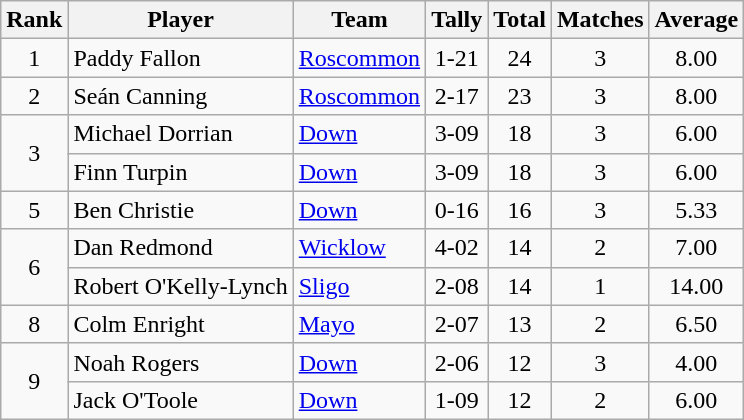<table class="wikitable">
<tr>
<th>Rank</th>
<th>Player</th>
<th>Team</th>
<th>Tally</th>
<th>Total</th>
<th>Matches</th>
<th>Average</th>
</tr>
<tr>
<td rowspan="1" style="text-align:center;">1</td>
<td>Paddy Fallon</td>
<td><a href='#'>Roscommon</a></td>
<td align=center>1-21</td>
<td align=center>24</td>
<td align=center>3</td>
<td align=center>8.00</td>
</tr>
<tr>
<td rowspan="1" style="text-align:center;">2</td>
<td>Seán Canning</td>
<td><a href='#'>Roscommon</a></td>
<td align=center>2-17</td>
<td align=center>23</td>
<td align=center>3</td>
<td align=center>8.00</td>
</tr>
<tr>
<td rowspan="2" style="text-align:center;">3</td>
<td>Michael Dorrian</td>
<td><a href='#'>Down</a></td>
<td align=center>3-09</td>
<td align=center>18</td>
<td align=center>3</td>
<td align=center>6.00</td>
</tr>
<tr>
<td>Finn Turpin</td>
<td><a href='#'>Down</a></td>
<td align=center>3-09</td>
<td align=center>18</td>
<td align=center>3</td>
<td align=center>6.00</td>
</tr>
<tr>
<td rowspan="1" style="text-align:center;">5</td>
<td>Ben Christie</td>
<td><a href='#'>Down</a></td>
<td align=center>0-16</td>
<td align=center>16</td>
<td align=center>3</td>
<td align=center>5.33</td>
</tr>
<tr>
<td rowspan="2" style="text-align:center;">6</td>
<td>Dan Redmond</td>
<td><a href='#'>Wicklow</a></td>
<td align=center>4-02</td>
<td align=center>14</td>
<td align=center>2</td>
<td align=center>7.00</td>
</tr>
<tr>
<td>Robert O'Kelly-Lynch</td>
<td><a href='#'>Sligo</a></td>
<td align=center>2-08</td>
<td align=center>14</td>
<td align=center>1</td>
<td align=center>14.00</td>
</tr>
<tr>
<td rowspan="1" style="text-align:center;">8</td>
<td>Colm Enright</td>
<td><a href='#'>Mayo</a></td>
<td align=center>2-07</td>
<td align=center>13</td>
<td align=center>2</td>
<td align=center>6.50</td>
</tr>
<tr>
<td rowspan="2" style="text-align:center;">9</td>
<td>Noah Rogers</td>
<td><a href='#'>Down</a></td>
<td align=center>2-06</td>
<td align=center>12</td>
<td align=center>3</td>
<td align=center>4.00</td>
</tr>
<tr>
<td>Jack O'Toole</td>
<td><a href='#'>Down</a></td>
<td align=center>1-09</td>
<td align=center>12</td>
<td align=center>2</td>
<td align=center>6.00</td>
</tr>
</table>
